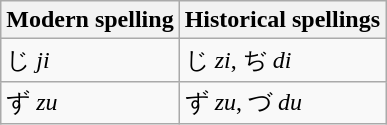<table class="wikitable">
<tr>
<th>Modern spelling</th>
<th>Historical spellings</th>
</tr>
<tr>
<td>じ <em>ji</em></td>
<td>じ <em>zi</em>, ぢ <em>di</em></td>
</tr>
<tr>
<td>ず <em>zu</em></td>
<td>ず <em>zu</em>, づ <em>du</em></td>
</tr>
</table>
